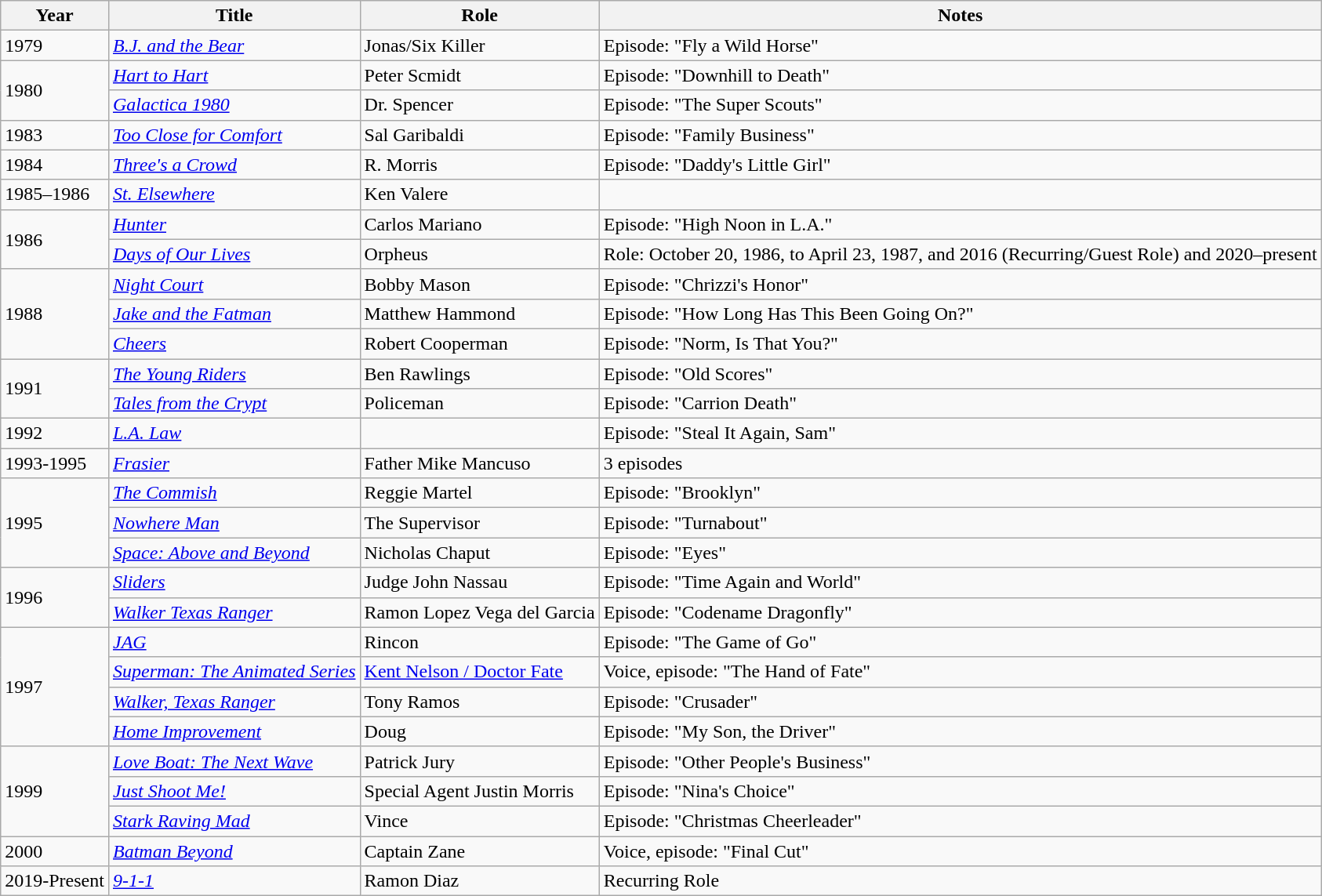<table class="wikitable sortable">
<tr>
<th>Year</th>
<th>Title</th>
<th>Role</th>
<th>Notes</th>
</tr>
<tr>
<td>1979</td>
<td><em><a href='#'>B.J. and the Bear</a></em></td>
<td>Jonas/Six Killer</td>
<td>Episode: "Fly a Wild Horse"</td>
</tr>
<tr>
<td rowspan="2">1980</td>
<td><em><a href='#'>Hart to Hart</a></em></td>
<td>Peter Scmidt</td>
<td>Episode: "Downhill to Death"</td>
</tr>
<tr>
<td><em><a href='#'>Galactica 1980</a></em></td>
<td>Dr. Spencer</td>
<td>Episode: "The Super Scouts"</td>
</tr>
<tr>
<td>1983</td>
<td><em><a href='#'>Too Close for Comfort</a></em></td>
<td>Sal Garibaldi</td>
<td>Episode: "Family Business"</td>
</tr>
<tr>
<td>1984</td>
<td><em><a href='#'>Three's a Crowd</a></em></td>
<td>R. Morris</td>
<td>Episode: "Daddy's Little Girl"</td>
</tr>
<tr>
<td>1985–1986</td>
<td><em><a href='#'>St. Elsewhere</a></em></td>
<td>Ken Valere</td>
<td></td>
</tr>
<tr>
<td rowspan="2">1986</td>
<td><em><a href='#'>Hunter</a></em></td>
<td>Carlos Mariano</td>
<td>Episode: "High Noon in L.A."</td>
</tr>
<tr>
<td><em><a href='#'>Days of Our Lives</a></em></td>
<td>Orpheus</td>
<td>Role: October 20, 1986, to April 23, 1987, and 2016 (Recurring/Guest Role) and 2020–present</td>
</tr>
<tr>
<td rowspan="3">1988</td>
<td><em><a href='#'>Night Court</a></em></td>
<td>Bobby Mason</td>
<td>Episode: "Chrizzi's Honor"</td>
</tr>
<tr>
<td><em><a href='#'>Jake and the Fatman</a></em></td>
<td>Matthew Hammond</td>
<td>Episode: "How Long Has This Been Going On?"</td>
</tr>
<tr>
<td><em><a href='#'>Cheers</a></em></td>
<td>Robert Cooperman</td>
<td>Episode: "Norm, Is That You?"</td>
</tr>
<tr>
<td rowspan="2">1991</td>
<td><em><a href='#'>The Young Riders</a></em></td>
<td>Ben Rawlings</td>
<td>Episode: "Old Scores"</td>
</tr>
<tr>
<td><em><a href='#'>Tales from the Crypt</a></em></td>
<td>Policeman</td>
<td>Episode: "Carrion Death"</td>
</tr>
<tr>
<td>1992</td>
<td><em><a href='#'>L.A. Law</a></em></td>
<td></td>
<td>Episode: "Steal It Again, Sam"</td>
</tr>
<tr>
<td>1993-1995</td>
<td><em><a href='#'>Frasier</a></em></td>
<td>Father Mike Mancuso</td>
<td>3 episodes</td>
</tr>
<tr>
<td rowspan="3">1995</td>
<td><em><a href='#'>The Commish</a></em></td>
<td>Reggie Martel</td>
<td>Episode: "Brooklyn"</td>
</tr>
<tr>
<td><em><a href='#'>Nowhere Man</a></em></td>
<td>The Supervisor</td>
<td>Episode: "Turnabout"</td>
</tr>
<tr>
<td><em><a href='#'>Space: Above and Beyond</a></em></td>
<td>Nicholas Chaput</td>
<td>Episode: "Eyes"</td>
</tr>
<tr>
<td rowspan="2">1996</td>
<td><em><a href='#'>Sliders</a></em></td>
<td>Judge John Nassau</td>
<td>Episode: "Time Again and World"</td>
</tr>
<tr>
<td><em><a href='#'>Walker Texas Ranger</a></em></td>
<td>Ramon Lopez Vega del Garcia</td>
<td>Episode: "Codename Dragonfly"</td>
</tr>
<tr>
<td rowspan="4">1997</td>
<td><em><a href='#'>JAG</a></em></td>
<td>Rincon</td>
<td>Episode: "The Game of Go"</td>
</tr>
<tr>
<td><em><a href='#'>Superman: The Animated Series</a></em></td>
<td><a href='#'>Kent Nelson / Doctor Fate</a></td>
<td>Voice, episode: "The Hand of Fate"</td>
</tr>
<tr>
<td><em><a href='#'>Walker, Texas Ranger</a></em></td>
<td>Tony Ramos</td>
<td>Episode: "Crusader"</td>
</tr>
<tr>
<td><em><a href='#'>Home Improvement</a></em></td>
<td>Doug</td>
<td>Episode: "My Son, the Driver"</td>
</tr>
<tr>
<td rowspan="3">1999</td>
<td><em><a href='#'>Love Boat: The Next Wave</a></em></td>
<td>Patrick Jury</td>
<td>Episode: "Other People's Business"</td>
</tr>
<tr>
<td><em><a href='#'>Just Shoot Me!</a></em></td>
<td>Special Agent Justin Morris</td>
<td>Episode: "Nina's Choice"</td>
</tr>
<tr>
<td><em><a href='#'>Stark Raving Mad</a></em></td>
<td>Vince</td>
<td>Episode: "Christmas Cheerleader"</td>
</tr>
<tr>
<td>2000</td>
<td><em><a href='#'>Batman Beyond</a></em></td>
<td>Captain Zane</td>
<td>Voice, episode: "Final Cut"</td>
</tr>
<tr>
<td>2019-Present</td>
<td><em><a href='#'>9-1-1</a></em></td>
<td>Ramon Diaz</td>
<td>Recurring Role</td>
</tr>
</table>
